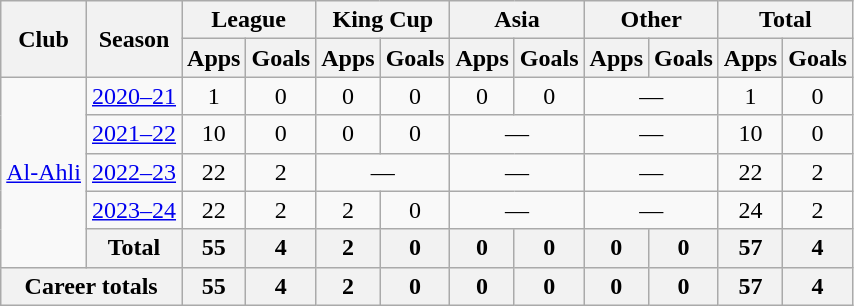<table class="wikitable" style="text-align: center">
<tr>
<th rowspan=2>Club</th>
<th rowspan=2>Season</th>
<th colspan=2>League</th>
<th colspan=2>King Cup</th>
<th colspan=2>Asia</th>
<th colspan=2>Other</th>
<th colspan=2>Total</th>
</tr>
<tr>
<th>Apps</th>
<th>Goals</th>
<th>Apps</th>
<th>Goals</th>
<th>Apps</th>
<th>Goals</th>
<th>Apps</th>
<th>Goals</th>
<th>Apps</th>
<th>Goals</th>
</tr>
<tr>
<td rowspan=5><a href='#'>Al-Ahli</a></td>
<td><a href='#'>2020–21</a></td>
<td>1</td>
<td>0</td>
<td>0</td>
<td>0</td>
<td>0</td>
<td>0</td>
<td colspan=2>—</td>
<td>1</td>
<td>0</td>
</tr>
<tr>
<td><a href='#'>2021–22</a></td>
<td>10</td>
<td>0</td>
<td>0</td>
<td>0</td>
<td colspan=2>—</td>
<td colspan=2>—</td>
<td>10</td>
<td>0</td>
</tr>
<tr>
<td><a href='#'>2022–23</a></td>
<td>22</td>
<td>2</td>
<td colspan=2>—</td>
<td colspan=2>—</td>
<td colspan=2>—</td>
<td>22</td>
<td>2</td>
</tr>
<tr>
<td><a href='#'>2023–24</a></td>
<td>22</td>
<td>2</td>
<td>2</td>
<td>0</td>
<td colspan=2>—</td>
<td colspan=2>—</td>
<td>24</td>
<td>2</td>
</tr>
<tr>
<th>Total</th>
<th>55</th>
<th>4</th>
<th>2</th>
<th>0</th>
<th>0</th>
<th>0</th>
<th>0</th>
<th>0</th>
<th>57</th>
<th>4</th>
</tr>
<tr>
<th colspan=2>Career totals</th>
<th>55</th>
<th>4</th>
<th>2</th>
<th>0</th>
<th>0</th>
<th>0</th>
<th>0</th>
<th>0</th>
<th>57</th>
<th>4</th>
</tr>
</table>
